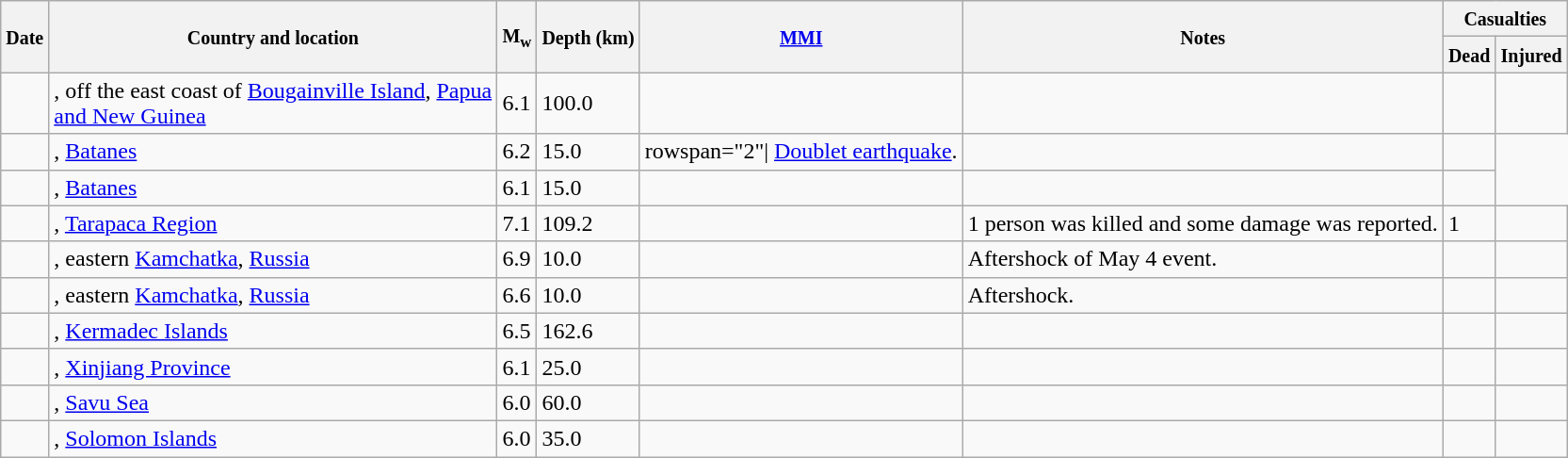<table class="wikitable sortable sort-under" style="border:1px black; margin-left:1em;">
<tr>
<th rowspan="2"><small>Date</small></th>
<th rowspan="2" style="width: 310px"><small>Country and location</small></th>
<th rowspan="2"><small>M<sub>w</sub></small></th>
<th rowspan="2"><small>Depth (km)</small></th>
<th rowspan="2"><small><a href='#'>MMI</a></small></th>
<th rowspan="2" class="unsortable"><small>Notes</small></th>
<th colspan="2"><small>Casualties</small></th>
</tr>
<tr>
<th><small>Dead</small></th>
<th><small>Injured</small></th>
</tr>
<tr>
<td></td>
<td>, off the east coast of <a href='#'>Bougainville Island</a>, <a href='#'>Papua and New Guinea</a></td>
<td>6.1</td>
<td>100.0</td>
<td></td>
<td></td>
<td></td>
<td></td>
</tr>
<tr>
<td></td>
<td>, <a href='#'>Batanes</a></td>
<td>6.2</td>
<td>15.0</td>
<td>rowspan="2"| <a href='#'>Doublet earthquake</a>.</td>
<td></td>
<td></td>
</tr>
<tr>
<td></td>
<td>, <a href='#'>Batanes</a></td>
<td>6.1</td>
<td>15.0</td>
<td></td>
<td></td>
<td></td>
</tr>
<tr>
<td></td>
<td>, <a href='#'>Tarapaca Region</a></td>
<td>7.1</td>
<td>109.2</td>
<td></td>
<td>1 person was killed and some damage was reported.</td>
<td>1</td>
<td></td>
</tr>
<tr>
<td></td>
<td>, eastern <a href='#'>Kamchatka</a>, <a href='#'>Russia</a></td>
<td>6.9</td>
<td>10.0</td>
<td></td>
<td>Aftershock of May 4 event.</td>
<td></td>
<td></td>
</tr>
<tr>
<td></td>
<td>, eastern <a href='#'>Kamchatka</a>, <a href='#'>Russia</a></td>
<td>6.6</td>
<td>10.0</td>
<td></td>
<td>Aftershock.</td>
<td></td>
<td></td>
</tr>
<tr>
<td></td>
<td>, <a href='#'>Kermadec Islands</a></td>
<td>6.5</td>
<td>162.6</td>
<td></td>
<td></td>
<td></td>
<td></td>
</tr>
<tr>
<td></td>
<td>, <a href='#'>Xinjiang Province</a></td>
<td>6.1</td>
<td>25.0</td>
<td></td>
<td></td>
<td></td>
<td></td>
</tr>
<tr>
<td></td>
<td>, <a href='#'>Savu Sea</a></td>
<td>6.0</td>
<td>60.0</td>
<td></td>
<td></td>
<td></td>
<td></td>
</tr>
<tr>
<td></td>
<td>, <a href='#'>Solomon Islands</a></td>
<td>6.0</td>
<td>35.0</td>
<td></td>
<td></td>
<td></td>
<td></td>
</tr>
</table>
